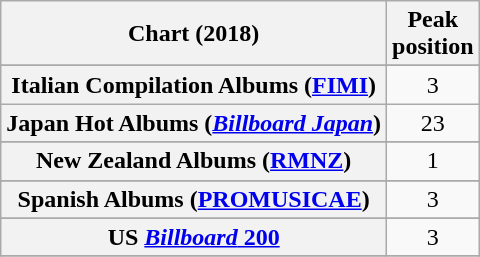<table class="wikitable sortable plainrowheaders" style="text-align:center">
<tr>
<th scope="col">Chart (2018)</th>
<th scope="col">Peak<br> position</th>
</tr>
<tr>
</tr>
<tr>
</tr>
<tr>
</tr>
<tr>
</tr>
<tr>
</tr>
<tr>
</tr>
<tr>
</tr>
<tr>
</tr>
<tr>
</tr>
<tr>
</tr>
<tr>
</tr>
<tr>
</tr>
<tr>
</tr>
<tr>
</tr>
<tr>
<th scope="row">Italian Compilation Albums (<a href='#'>FIMI</a>)</th>
<td>3</td>
</tr>
<tr>
<th scope="row">Japan Hot Albums (<em><a href='#'>Billboard Japan</a></em>)</th>
<td>23</td>
</tr>
<tr>
</tr>
<tr>
<th scope="row">New Zealand Albums (<a href='#'>RMNZ</a>)</th>
<td>1</td>
</tr>
<tr>
</tr>
<tr>
</tr>
<tr>
</tr>
<tr>
</tr>
<tr>
<th scope="row">Spanish Albums (<a href='#'>PROMUSICAE</a>)</th>
<td>3</td>
</tr>
<tr>
</tr>
<tr>
</tr>
<tr>
</tr>
<tr>
</tr>
<tr>
<th scope="row">US <a href='#'><em>Billboard</em> 200</a></th>
<td>3</td>
</tr>
<tr>
</tr>
</table>
